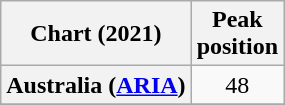<table class="wikitable plainrowheaders" style="text-align:center">
<tr>
<th scope="col">Chart (2021)</th>
<th scope="col">Peak<br>position</th>
</tr>
<tr>
<th scope="row">Australia (<a href='#'>ARIA</a>)</th>
<td>48</td>
</tr>
<tr>
</tr>
<tr>
</tr>
</table>
